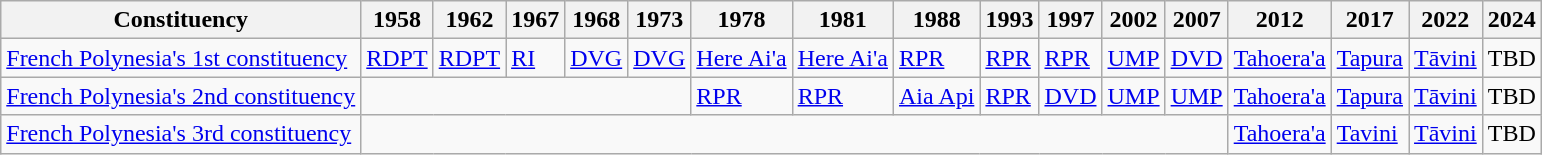<table class="wikitable">
<tr>
<th>Constituency</th>
<th>1958</th>
<th>1962</th>
<th>1967</th>
<th>1968</th>
<th>1973</th>
<th>1978</th>
<th>1981</th>
<th>1988</th>
<th>1993</th>
<th>1997</th>
<th>2002</th>
<th>2007</th>
<th>2012</th>
<th>2017</th>
<th>2022</th>
<th>2024</th>
</tr>
<tr>
<td><a href='#'>French Polynesia's 1st constituency</a></td>
<td><a href='#'>RDPT</a></td>
<td><a href='#'>RDPT</a></td>
<td bgcolor=><a href='#'>RI</a></td>
<td bgcolor=><a href='#'>DVG</a></td>
<td bgcolor=><a href='#'>DVG</a></td>
<td><a href='#'>Here Ai'a</a></td>
<td><a href='#'>Here Ai'a</a></td>
<td bgcolor=><a href='#'>RPR</a></td>
<td bgcolor=><a href='#'>RPR</a></td>
<td bgcolor=><a href='#'>RPR</a></td>
<td bgcolor=><a href='#'>UMP</a></td>
<td bgcolor=><a href='#'>DVD</a></td>
<td bgcolor=><a href='#'>Tahoera'a</a></td>
<td bgcolor=><a href='#'>Tapura</a></td>
<td bgcolor=><a href='#'>Tāvini</a></td>
<td>TBD</td>
</tr>
<tr>
<td><a href='#'>French Polynesia's 2nd constituency</a></td>
<td colspan="5"></td>
<td bgcolor=><a href='#'>RPR</a></td>
<td bgcolor=><a href='#'>RPR</a></td>
<td><a href='#'>Aia Api</a></td>
<td bgcolor=><a href='#'>RPR</a></td>
<td bgcolor=><a href='#'>DVD</a></td>
<td bgcolor=><a href='#'>UMP</a></td>
<td bgcolor=><a href='#'>UMP</a></td>
<td bgcolor=><a href='#'>Tahoera'a</a></td>
<td bgcolor=><a href='#'>Tapura</a></td>
<td bgcolor=><a href='#'>Tāvini</a></td>
<td>TBD</td>
</tr>
<tr>
<td><a href='#'>French Polynesia's 3rd constituency</a></td>
<td colspan="12"></td>
<td bgcolor=><a href='#'>Tahoera'a</a></td>
<td bgcolor=><a href='#'>Tavini</a></td>
<td bgcolor=><a href='#'>Tāvini</a></td>
<td>TBD</td>
</tr>
</table>
